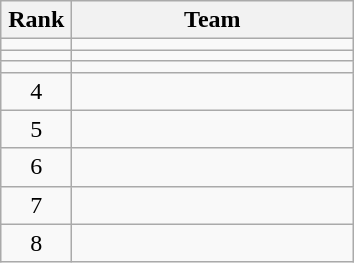<table class="wikitable" style="text-align: center;">
<tr>
<th width=40>Rank</th>
<th width=180>Team</th>
</tr>
<tr>
<td></td>
<td align="left"></td>
</tr>
<tr>
<td></td>
<td align="left"></td>
</tr>
<tr>
<td></td>
<td align="left"></td>
</tr>
<tr>
<td>4</td>
<td align="left"></td>
</tr>
<tr>
<td>5</td>
<td align="left"></td>
</tr>
<tr>
<td>6</td>
<td align="left"></td>
</tr>
<tr>
<td>7</td>
<td align="left"></td>
</tr>
<tr>
<td>8</td>
<td align="left"></td>
</tr>
</table>
